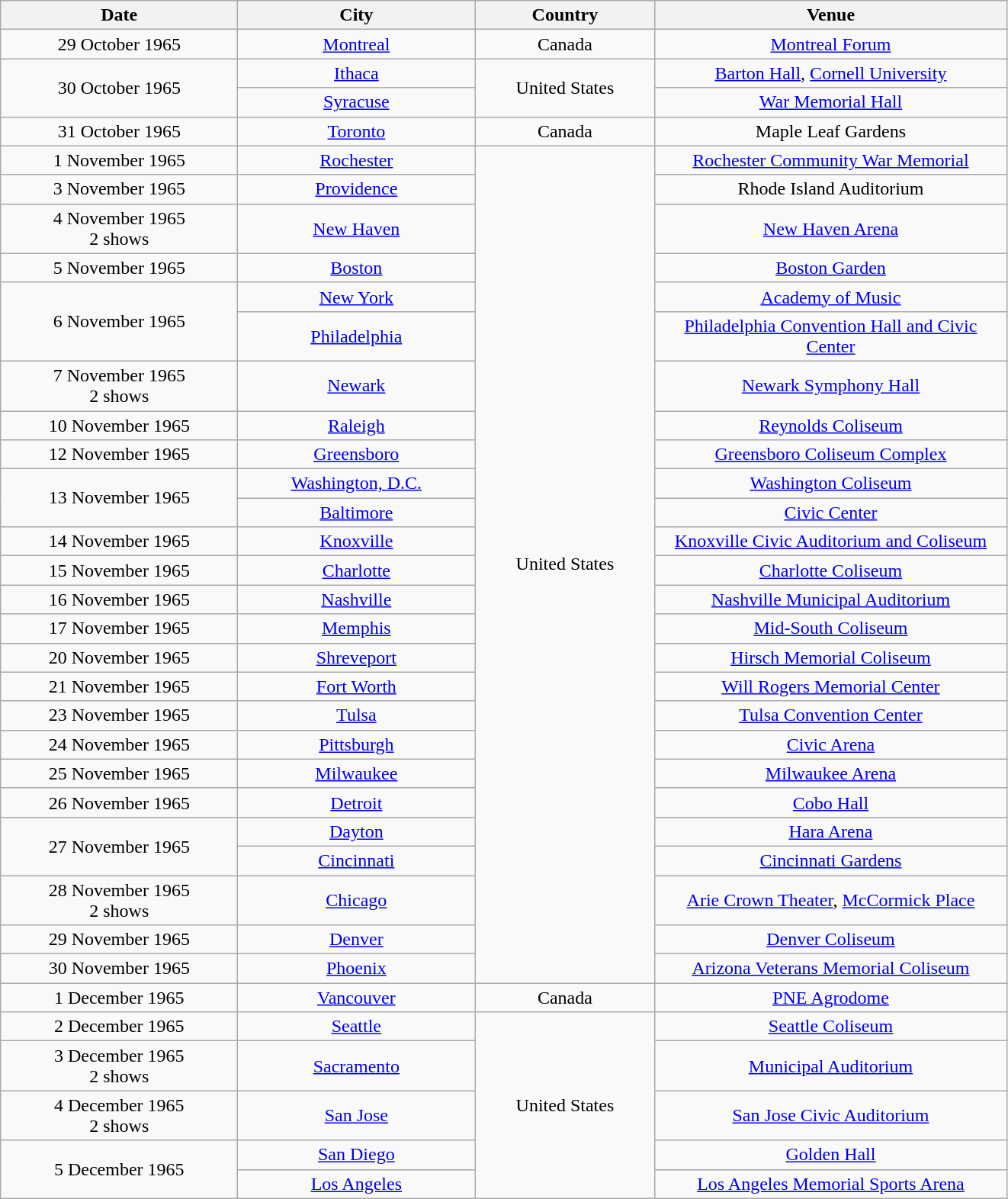<table class="wikitable" style="text-align:center;">
<tr>
<th style="width:200px;">Date</th>
<th style="width:200px;">City</th>
<th style="width:150px;">Country</th>
<th style="width:300px;">Venue</th>
</tr>
<tr>
<td>29 October 1965</td>
<td><a href='#'>Montreal</a></td>
<td>Canada</td>
<td><a href='#'>Montreal Forum</a></td>
</tr>
<tr>
<td rowspan="2">30 October 1965</td>
<td><a href='#'>Ithaca</a></td>
<td rowspan="2">United States</td>
<td><a href='#'>Barton Hall</a>, <a href='#'>Cornell University</a></td>
</tr>
<tr>
<td><a href='#'>Syracuse</a></td>
<td><a href='#'>War Memorial Hall</a></td>
</tr>
<tr>
<td>31 October 1965</td>
<td><a href='#'>Toronto</a></td>
<td>Canada</td>
<td>Maple Leaf Gardens</td>
</tr>
<tr>
<td>1 November 1965</td>
<td><a href='#'>Rochester</a></td>
<td rowspan="26">United States</td>
<td><a href='#'>Rochester Community War Memorial</a></td>
</tr>
<tr>
<td>3 November 1965</td>
<td><a href='#'>Providence</a></td>
<td>Rhode Island Auditorium</td>
</tr>
<tr>
<td>4 November 1965<br>2 shows</td>
<td><a href='#'>New Haven</a></td>
<td><a href='#'>New Haven Arena</a></td>
</tr>
<tr>
<td>5 November 1965</td>
<td><a href='#'>Boston</a></td>
<td><a href='#'>Boston Garden</a></td>
</tr>
<tr>
<td rowspan="2">6 November 1965</td>
<td><a href='#'>New York</a></td>
<td><a href='#'>Academy of Music</a></td>
</tr>
<tr>
<td><a href='#'>Philadelphia</a></td>
<td><a href='#'>Philadelphia Convention Hall and Civic Center</a></td>
</tr>
<tr>
<td>7 November 1965<br>2 shows</td>
<td><a href='#'>Newark</a></td>
<td><a href='#'>Newark Symphony Hall</a></td>
</tr>
<tr>
<td>10 November 1965</td>
<td><a href='#'>Raleigh</a></td>
<td><a href='#'>Reynolds Coliseum</a></td>
</tr>
<tr>
<td>12 November 1965</td>
<td><a href='#'>Greensboro</a></td>
<td><a href='#'>Greensboro Coliseum Complex</a></td>
</tr>
<tr>
<td rowspan="2">13 November 1965</td>
<td><a href='#'>Washington, D.C.</a></td>
<td><a href='#'>Washington Coliseum</a></td>
</tr>
<tr>
<td><a href='#'>Baltimore</a></td>
<td><a href='#'>Civic Center</a></td>
</tr>
<tr>
<td>14 November 1965</td>
<td><a href='#'>Knoxville</a></td>
<td><a href='#'>Knoxville Civic Auditorium and Coliseum</a></td>
</tr>
<tr>
<td>15 November 1965</td>
<td><a href='#'>Charlotte</a></td>
<td><a href='#'>Charlotte Coliseum</a></td>
</tr>
<tr>
<td>16 November 1965</td>
<td><a href='#'>Nashville</a></td>
<td><a href='#'>Nashville Municipal Auditorium</a></td>
</tr>
<tr>
<td>17 November 1965</td>
<td><a href='#'>Memphis</a></td>
<td><a href='#'>Mid-South Coliseum</a></td>
</tr>
<tr>
<td>20 November 1965</td>
<td><a href='#'>Shreveport</a></td>
<td><a href='#'>Hirsch Memorial Coliseum</a></td>
</tr>
<tr>
<td>21 November 1965</td>
<td><a href='#'>Fort Worth</a></td>
<td><a href='#'>Will Rogers Memorial Center</a></td>
</tr>
<tr>
<td>23 November 1965</td>
<td><a href='#'>Tulsa</a></td>
<td><a href='#'>Tulsa Convention Center</a></td>
</tr>
<tr>
<td>24 November 1965</td>
<td><a href='#'>Pittsburgh</a></td>
<td><a href='#'>Civic Arena</a></td>
</tr>
<tr>
<td>25 November 1965</td>
<td><a href='#'>Milwaukee</a></td>
<td><a href='#'>Milwaukee Arena</a></td>
</tr>
<tr>
<td>26 November 1965</td>
<td><a href='#'>Detroit</a></td>
<td><a href='#'>Cobo Hall</a></td>
</tr>
<tr>
<td rowspan="2">27 November 1965</td>
<td><a href='#'>Dayton</a></td>
<td><a href='#'>Hara Arena</a></td>
</tr>
<tr>
<td><a href='#'>Cincinnati</a></td>
<td><a href='#'>Cincinnati Gardens</a></td>
</tr>
<tr>
<td>28 November 1965<br>2 shows</td>
<td><a href='#'>Chicago</a></td>
<td><a href='#'>Arie Crown Theater</a>, <a href='#'>McCormick Place</a></td>
</tr>
<tr>
<td>29 November 1965</td>
<td><a href='#'>Denver</a></td>
<td><a href='#'>Denver Coliseum</a></td>
</tr>
<tr>
<td>30 November 1965</td>
<td><a href='#'>Phoenix</a></td>
<td><a href='#'>Arizona Veterans Memorial Coliseum</a></td>
</tr>
<tr>
<td>1 December 1965</td>
<td><a href='#'>Vancouver</a></td>
<td>Canada</td>
<td><a href='#'>PNE Agrodome</a></td>
</tr>
<tr>
<td>2 December 1965</td>
<td><a href='#'>Seattle</a></td>
<td rowspan="5">United States</td>
<td><a href='#'>Seattle Coliseum</a></td>
</tr>
<tr>
<td>3 December 1965<br>2 shows</td>
<td><a href='#'>Sacramento</a></td>
<td><a href='#'>Municipal Auditorium</a></td>
</tr>
<tr>
<td>4 December 1965<br>2 shows</td>
<td><a href='#'>San Jose</a></td>
<td><a href='#'>San Jose Civic Auditorium</a></td>
</tr>
<tr>
<td rowspan="2">5 December 1965</td>
<td><a href='#'>San Diego</a></td>
<td><a href='#'>Golden Hall</a></td>
</tr>
<tr>
<td><a href='#'>Los Angeles</a></td>
<td><a href='#'>Los Angeles Memorial Sports Arena</a></td>
</tr>
</table>
